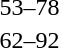<table style="text-align:center">
<tr>
<th width=200></th>
<th width=100></th>
<th width=200></th>
</tr>
<tr>
<td align=right></td>
<td align=center>53–78</td>
<td align=left><strong></strong></td>
</tr>
<tr>
<td align=right></td>
<td align=center>62–92</td>
<td align=left><strong></strong></td>
</tr>
</table>
